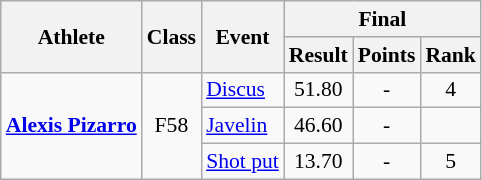<table class=wikitable style="font-size:90%">
<tr>
<th rowspan="2">Athlete</th>
<th rowspan="2">Class</th>
<th rowspan="2">Event</th>
<th colspan="3">Final</th>
</tr>
<tr>
<th>Result</th>
<th>Points</th>
<th>Rank</th>
</tr>
<tr>
<td rowspan="3"><strong><a href='#'>Alexis Pizarro</a></strong></td>
<td rowspan="3" style="text-align:center;">F58</td>
<td><a href='#'>Discus</a></td>
<td style="text-align:center;">51.80</td>
<td style="text-align:center;">-</td>
<td style="text-align:center;">4</td>
</tr>
<tr>
<td><a href='#'>Javelin</a></td>
<td style="text-align:center;">46.60</td>
<td style="text-align:center;">-</td>
<td style="text-align:center;"></td>
</tr>
<tr>
<td><a href='#'>Shot put</a></td>
<td style="text-align:center;">13.70</td>
<td style="text-align:center;">-</td>
<td style="text-align:center;">5</td>
</tr>
</table>
